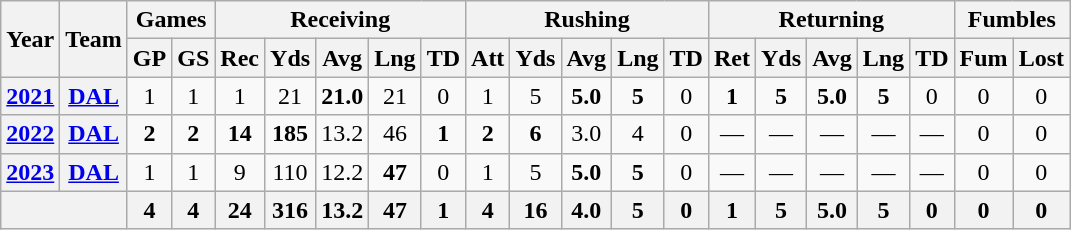<table class="wikitable" style="text-align:center;">
<tr>
<th rowspan="2">Year</th>
<th rowspan="2">Team</th>
<th colspan="2">Games</th>
<th colspan="5">Receiving</th>
<th colspan="5">Rushing</th>
<th colspan="5">Returning</th>
<th colspan="2">Fumbles</th>
</tr>
<tr>
<th>GP</th>
<th>GS</th>
<th>Rec</th>
<th>Yds</th>
<th>Avg</th>
<th>Lng</th>
<th>TD</th>
<th>Att</th>
<th>Yds</th>
<th>Avg</th>
<th>Lng</th>
<th>TD</th>
<th>Ret</th>
<th>Yds</th>
<th>Avg</th>
<th>Lng</th>
<th>TD</th>
<th>Fum</th>
<th>Lost</th>
</tr>
<tr>
<th><a href='#'>2021</a></th>
<th><a href='#'>DAL</a></th>
<td>1</td>
<td>1</td>
<td>1</td>
<td>21</td>
<td><strong>21.0</strong></td>
<td>21</td>
<td>0</td>
<td>1</td>
<td>5</td>
<td><strong>5.0</strong></td>
<td><strong>5</strong></td>
<td>0</td>
<td><strong>1</strong></td>
<td><strong>5</strong></td>
<td><strong>5.0</strong></td>
<td><strong>5</strong></td>
<td>0</td>
<td>0</td>
<td>0</td>
</tr>
<tr>
<th><a href='#'>2022</a></th>
<th><a href='#'>DAL</a></th>
<td><strong>2</strong></td>
<td><strong>2</strong></td>
<td><strong>14</strong></td>
<td><strong>185</strong></td>
<td>13.2</td>
<td>46</td>
<td><strong>1</strong></td>
<td><strong>2</strong></td>
<td><strong>6</strong></td>
<td>3.0</td>
<td>4</td>
<td>0</td>
<td>—</td>
<td>—</td>
<td>—</td>
<td>—</td>
<td>—</td>
<td>0</td>
<td>0</td>
</tr>
<tr>
<th><a href='#'>2023</a></th>
<th><a href='#'>DAL</a></th>
<td>1</td>
<td>1</td>
<td>9</td>
<td>110</td>
<td>12.2</td>
<td><strong>47</strong></td>
<td>0</td>
<td>1</td>
<td>5</td>
<td><strong>5.0</strong></td>
<td><strong>5</strong></td>
<td>0</td>
<td>—</td>
<td>—</td>
<td>—</td>
<td>—</td>
<td>—</td>
<td>0</td>
<td>0</td>
</tr>
<tr>
<th colspan="2"></th>
<th>4</th>
<th>4</th>
<th>24</th>
<th>316</th>
<th>13.2</th>
<th>47</th>
<th>1</th>
<th>4</th>
<th>16</th>
<th>4.0</th>
<th>5</th>
<th>0</th>
<th>1</th>
<th>5</th>
<th>5.0</th>
<th>5</th>
<th>0</th>
<th>0</th>
<th>0</th>
</tr>
</table>
